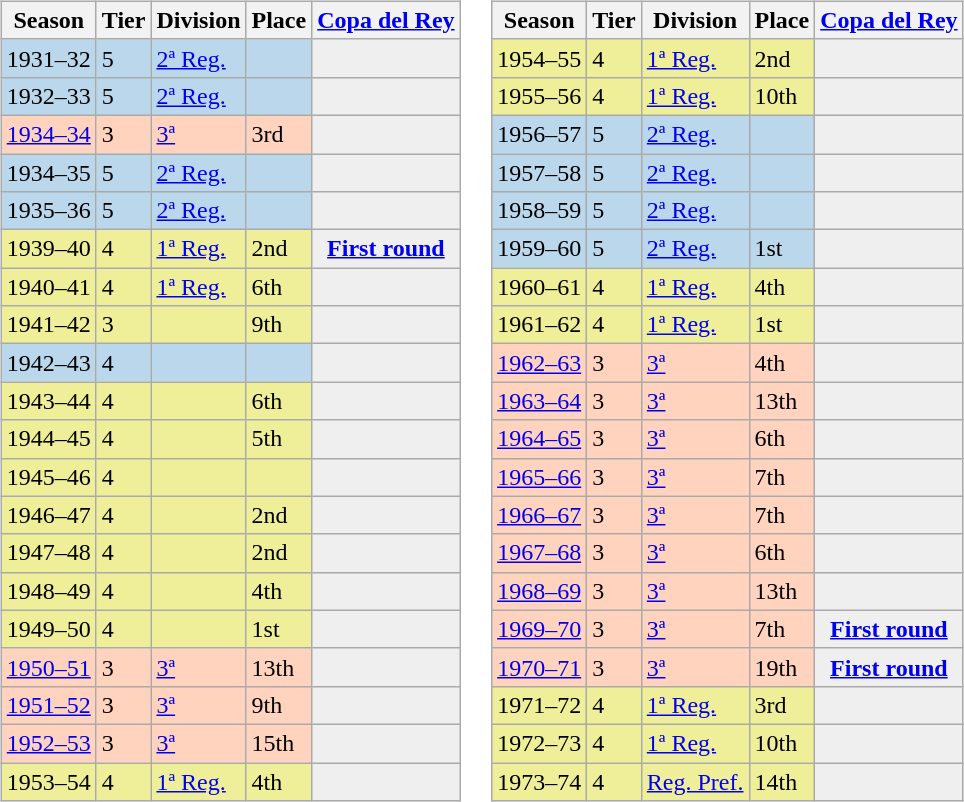<table>
<tr>
<td valign="top" width=0%><br><table class="wikitable">
<tr style="background:#f0f6fa;">
<th>Season</th>
<th>Tier</th>
<th>Division</th>
<th>Place</th>
<th><a href='#'>Copa del Rey</a></th>
</tr>
<tr>
<td style="background:#BBD7EC;">1931–32</td>
<td style="background:#BBD7EC;">5</td>
<td style="background:#BBD7EC;"><a href='#'>2ª Reg.</a></td>
<td style="background:#BBD7EC;"></td>
<th style="background:#efefef;"></th>
</tr>
<tr>
<td style="background:#BBD7EC;">1932–33</td>
<td style="background:#BBD7EC;">5</td>
<td style="background:#BBD7EC;"><a href='#'>2ª Reg.</a></td>
<td style="background:#BBD7EC;"></td>
<th style="background:#efefef;"></th>
</tr>
<tr>
<td style="background:#FFD3BD;"><a href='#'>1934–34</a></td>
<td style="background:#FFD3BD;">3</td>
<td style="background:#FFD3BD;"><a href='#'>3ª</a></td>
<td style="background:#FFD3BD;">3rd</td>
<td style="background:#efefef;"></td>
</tr>
<tr>
<td style="background:#BBD7EC;">1934–35</td>
<td style="background:#BBD7EC;">5</td>
<td style="background:#BBD7EC;"><a href='#'>2ª Reg.</a></td>
<td style="background:#BBD7EC;"></td>
<th style="background:#efefef;"></th>
</tr>
<tr>
<td style="background:#BBD7EC;">1935–36</td>
<td style="background:#BBD7EC;">5</td>
<td style="background:#BBD7EC;"><a href='#'>2ª Reg.</a></td>
<td style="background:#BBD7EC;"></td>
<th style="background:#efefef;"></th>
</tr>
<tr>
<td style="background:#EFEF99;">1939–40</td>
<td style="background:#EFEF99;">4</td>
<td style="background:#EFEF99;"><a href='#'>1ª Reg.</a></td>
<td style="background:#EFEF99;">2nd</td>
<th style="background:#efefef;"><a href='#'>First round</a></th>
</tr>
<tr>
<td style="background:#EFEF99;">1940–41</td>
<td style="background:#EFEF99;">4</td>
<td style="background:#EFEF99;"><a href='#'>1ª Reg.</a></td>
<td style="background:#EFEF99;">6th</td>
<th style="background:#efefef;"></th>
</tr>
<tr>
<td style="background:#EFEF99;">1941–42</td>
<td style="background:#EFEF99;">3</td>
<td style="background:#EFEF99;"></td>
<td style="background:#EFEF99;">9th</td>
<th style="background:#efefef;"></th>
</tr>
<tr>
<td style="background:#BBD7EC;">1942–43</td>
<td style="background:#BBD7EC;">4</td>
<td style="background:#BBD7EC;"></td>
<td style="background:#BBD7EC;"></td>
<th style="background:#efefef;"></th>
</tr>
<tr>
<td style="background:#EFEF99;">1943–44</td>
<td style="background:#EFEF99;">4</td>
<td style="background:#EFEF99;"></td>
<td style="background:#EFEF99;">6th</td>
<th style="background:#efefef;"></th>
</tr>
<tr>
<td style="background:#EFEF99;">1944–45</td>
<td style="background:#EFEF99;">4</td>
<td style="background:#EFEF99;"></td>
<td style="background:#EFEF99;">5th</td>
<th style="background:#efefef;"></th>
</tr>
<tr>
<td style="background:#EFEF99;">1945–46</td>
<td style="background:#EFEF99;">4</td>
<td style="background:#EFEF99;"></td>
<td style="background:#EFEF99;"></td>
<th style="background:#efefef;"></th>
</tr>
<tr>
<td style="background:#EFEF99;">1946–47</td>
<td style="background:#EFEF99;">4</td>
<td style="background:#EFEF99;"></td>
<td style="background:#EFEF99;">2nd</td>
<th style="background:#efefef;"></th>
</tr>
<tr>
<td style="background:#EFEF99;">1947–48</td>
<td style="background:#EFEF99;">4</td>
<td style="background:#EFEF99;"></td>
<td style="background:#EFEF99;">2nd</td>
<th style="background:#efefef;"></th>
</tr>
<tr>
<td style="background:#EFEF99;">1948–49</td>
<td style="background:#EFEF99;">4</td>
<td style="background:#EFEF99;"></td>
<td style="background:#EFEF99;">4th</td>
<th style="background:#efefef;"></th>
</tr>
<tr>
<td style="background:#EFEF99;">1949–50</td>
<td style="background:#EFEF99;">4</td>
<td style="background:#EFEF99;"></td>
<td style="background:#EFEF99;">1st</td>
<th style="background:#efefef;"></th>
</tr>
<tr>
<td style="background:#FFD3BD;"><a href='#'>1950–51</a></td>
<td style="background:#FFD3BD;">3</td>
<td style="background:#FFD3BD;"><a href='#'>3ª</a></td>
<td style="background:#FFD3BD;">13th</td>
<td style="background:#efefef;"></td>
</tr>
<tr>
<td style="background:#FFD3BD;"><a href='#'>1951–52</a></td>
<td style="background:#FFD3BD;">3</td>
<td style="background:#FFD3BD;"><a href='#'>3ª</a></td>
<td style="background:#FFD3BD;">9th</td>
<td style="background:#efefef;"></td>
</tr>
<tr>
<td style="background:#FFD3BD;"><a href='#'>1952–53</a></td>
<td style="background:#FFD3BD;">3</td>
<td style="background:#FFD3BD;"><a href='#'>3ª</a></td>
<td style="background:#FFD3BD;">15th</td>
<td style="background:#efefef;"></td>
</tr>
<tr>
<td style="background:#EFEF99;">1953–54</td>
<td style="background:#EFEF99;">4</td>
<td style="background:#EFEF99;"><a href='#'>1ª Reg.</a></td>
<td style="background:#EFEF99;">4th</td>
<th style="background:#efefef;"></th>
</tr>
</table>
</td>
<td valign="top" width=0%><br><table class="wikitable">
<tr style="background:#f0f6fa;">
<th>Season</th>
<th>Tier</th>
<th>Division</th>
<th>Place</th>
<th><a href='#'>Copa del Rey</a></th>
</tr>
<tr>
<td style="background:#EFEF99;">1954–55</td>
<td style="background:#EFEF99;">4</td>
<td style="background:#EFEF99;"><a href='#'>1ª Reg.</a></td>
<td style="background:#EFEF99;">2nd</td>
<th style="background:#efefef;"></th>
</tr>
<tr>
<td style="background:#EFEF99;">1955–56</td>
<td style="background:#EFEF99;">4</td>
<td style="background:#EFEF99;"><a href='#'>1ª Reg.</a></td>
<td style="background:#EFEF99;">10th</td>
<th style="background:#efefef;"></th>
</tr>
<tr>
<td style="background:#BBD7EC;">1956–57</td>
<td style="background:#BBD7EC;">5</td>
<td style="background:#BBD7EC;"><a href='#'>2ª Reg.</a></td>
<td style="background:#BBD7EC;"></td>
<th style="background:#efefef;"></th>
</tr>
<tr>
<td style="background:#BBD7EC;">1957–58</td>
<td style="background:#BBD7EC;">5</td>
<td style="background:#BBD7EC;"><a href='#'>2ª Reg.</a></td>
<td style="background:#BBD7EC;"></td>
<th style="background:#efefef;"></th>
</tr>
<tr>
<td style="background:#BBD7EC;">1958–59</td>
<td style="background:#BBD7EC;">5</td>
<td style="background:#BBD7EC;"><a href='#'>2ª Reg.</a></td>
<td style="background:#BBD7EC;"></td>
<th style="background:#efefef;"></th>
</tr>
<tr>
<td style="background:#BBD7EC;">1959–60</td>
<td style="background:#BBD7EC;">5</td>
<td style="background:#BBD7EC;"><a href='#'>2ª Reg.</a></td>
<td style="background:#BBD7EC;">1st</td>
<th style="background:#efefef;"></th>
</tr>
<tr>
<td style="background:#EFEF99;">1960–61</td>
<td style="background:#EFEF99;">4</td>
<td style="background:#EFEF99;"><a href='#'>1ª Reg.</a></td>
<td style="background:#EFEF99;">4th</td>
<th style="background:#efefef;"></th>
</tr>
<tr>
<td style="background:#EFEF99;">1961–62</td>
<td style="background:#EFEF99;">4</td>
<td style="background:#EFEF99;"><a href='#'>1ª Reg.</a></td>
<td style="background:#EFEF99;">1st</td>
<th style="background:#efefef;"></th>
</tr>
<tr>
<td style="background:#FFD3BD;"><a href='#'>1962–63</a></td>
<td style="background:#FFD3BD;">3</td>
<td style="background:#FFD3BD;"><a href='#'>3ª</a></td>
<td style="background:#FFD3BD;">4th</td>
<td style="background:#efefef;"></td>
</tr>
<tr>
<td style="background:#FFD3BD;"><a href='#'>1963–64</a></td>
<td style="background:#FFD3BD;">3</td>
<td style="background:#FFD3BD;"><a href='#'>3ª</a></td>
<td style="background:#FFD3BD;">13th</td>
<td style="background:#efefef;"></td>
</tr>
<tr>
<td style="background:#FFD3BD;"><a href='#'>1964–65</a></td>
<td style="background:#FFD3BD;">3</td>
<td style="background:#FFD3BD;"><a href='#'>3ª</a></td>
<td style="background:#FFD3BD;">6th</td>
<td style="background:#efefef;"></td>
</tr>
<tr>
<td style="background:#FFD3BD;"><a href='#'>1965–66</a></td>
<td style="background:#FFD3BD;">3</td>
<td style="background:#FFD3BD;"><a href='#'>3ª</a></td>
<td style="background:#FFD3BD;">7th</td>
<td style="background:#efefef;"></td>
</tr>
<tr>
<td style="background:#FFD3BD;"><a href='#'>1966–67</a></td>
<td style="background:#FFD3BD;">3</td>
<td style="background:#FFD3BD;"><a href='#'>3ª</a></td>
<td style="background:#FFD3BD;">7th</td>
<td style="background:#efefef;"></td>
</tr>
<tr>
<td style="background:#FFD3BD;"><a href='#'>1967–68</a></td>
<td style="background:#FFD3BD;">3</td>
<td style="background:#FFD3BD;"><a href='#'>3ª</a></td>
<td style="background:#FFD3BD;">6th</td>
<td style="background:#efefef;"></td>
</tr>
<tr>
<td style="background:#FFD3BD;"><a href='#'>1968–69</a></td>
<td style="background:#FFD3BD;">3</td>
<td style="background:#FFD3BD;"><a href='#'>3ª</a></td>
<td style="background:#FFD3BD;">13th</td>
<th style="background:#efefef;"></th>
</tr>
<tr>
<td style="background:#FFD3BD;"><a href='#'>1969–70</a></td>
<td style="background:#FFD3BD;">3</td>
<td style="background:#FFD3BD;"><a href='#'>3ª</a></td>
<td style="background:#FFD3BD;">7th</td>
<th style="background:#efefef;"><a href='#'>First round</a></th>
</tr>
<tr>
<td style="background:#FFD3BD;"><a href='#'>1970–71</a></td>
<td style="background:#FFD3BD;">3</td>
<td style="background:#FFD3BD;"><a href='#'>3ª</a></td>
<td style="background:#FFD3BD;">19th</td>
<th style="background:#efefef;"><a href='#'>First round</a></th>
</tr>
<tr>
<td style="background:#EFEF99;">1971–72</td>
<td style="background:#EFEF99;">4</td>
<td style="background:#EFEF99;"><a href='#'>1ª Reg.</a></td>
<td style="background:#EFEF99;">3rd</td>
<th style="background:#efefef;"></th>
</tr>
<tr>
<td style="background:#EFEF99;">1972–73</td>
<td style="background:#EFEF99;">4</td>
<td style="background:#EFEF99;"><a href='#'>1ª Reg.</a></td>
<td style="background:#EFEF99;">10th</td>
<th style="background:#efefef;"></th>
</tr>
<tr>
<td style="background:#EFEF99;">1973–74</td>
<td style="background:#EFEF99;">4</td>
<td style="background:#EFEF99;"><a href='#'>Reg. Pref.</a></td>
<td style="background:#EFEF99;">14th</td>
<th style="background:#efefef;"></th>
</tr>
</table>
</td>
</tr>
</table>
